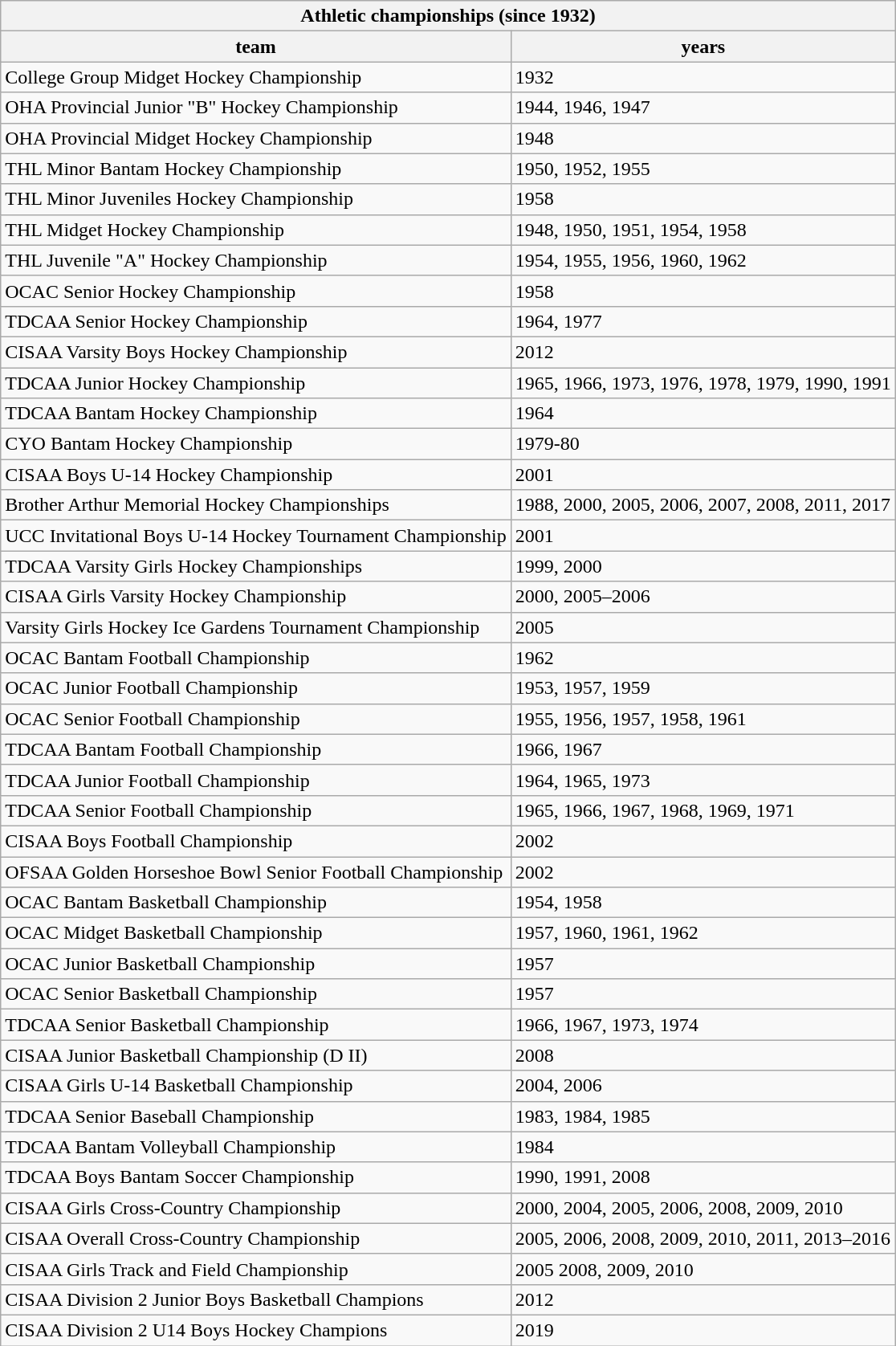<table class="wikitable">
<tr>
<th colspan=2>Athletic championships (since 1932)</th>
</tr>
<tr>
<th>team</th>
<th>years</th>
</tr>
<tr>
<td>College Group Midget Hockey Championship</td>
<td>1932</td>
</tr>
<tr>
<td>OHA Provincial Junior "B" Hockey Championship</td>
<td>1944, 1946, 1947</td>
</tr>
<tr>
<td>OHA Provincial Midget Hockey Championship</td>
<td>1948</td>
</tr>
<tr>
<td>THL Minor Bantam Hockey Championship</td>
<td>1950, 1952, 1955</td>
</tr>
<tr>
<td>THL Minor Juveniles Hockey Championship</td>
<td>1958</td>
</tr>
<tr>
<td>THL Midget Hockey Championship</td>
<td>1948, 1950, 1951, 1954, 1958</td>
</tr>
<tr>
<td>THL Juvenile "A" Hockey Championship</td>
<td>1954, 1955, 1956, 1960, 1962</td>
</tr>
<tr>
<td>OCAC Senior Hockey Championship</td>
<td>1958</td>
</tr>
<tr>
<td>TDCAA Senior Hockey Championship</td>
<td>1964, 1977</td>
</tr>
<tr>
<td>CISAA Varsity Boys Hockey Championship</td>
<td>2012</td>
</tr>
<tr>
<td>TDCAA Junior Hockey Championship</td>
<td>1965, 1966, 1973, 1976, 1978, 1979, 1990, 1991</td>
</tr>
<tr>
<td>TDCAA Bantam Hockey Championship</td>
<td>1964</td>
</tr>
<tr>
<td>CYO Bantam Hockey Championship</td>
<td>1979-80</td>
</tr>
<tr>
<td>CISAA Boys U-14 Hockey Championship</td>
<td>2001</td>
</tr>
<tr>
<td>Brother Arthur Memorial Hockey Championships</td>
<td>1988, 2000, 2005, 2006, 2007, 2008, 2011, 2017</td>
</tr>
<tr>
<td>UCC Invitational Boys U-14 Hockey Tournament Championship</td>
<td>2001</td>
</tr>
<tr>
<td>TDCAA Varsity Girls Hockey Championships</td>
<td>1999, 2000</td>
</tr>
<tr>
<td>CISAA Girls Varsity Hockey Championship</td>
<td>2000, 2005–2006</td>
</tr>
<tr>
<td>Varsity Girls Hockey Ice Gardens Tournament Championship</td>
<td>2005</td>
</tr>
<tr>
<td>OCAC Bantam Football Championship</td>
<td>1962</td>
</tr>
<tr>
<td>OCAC Junior Football Championship</td>
<td>1953, 1957, 1959</td>
</tr>
<tr>
<td>OCAC Senior Football Championship</td>
<td>1955, 1956, 1957, 1958, 1961</td>
</tr>
<tr>
<td>TDCAA Bantam Football Championship</td>
<td>1966, 1967</td>
</tr>
<tr>
<td>TDCAA Junior Football Championship</td>
<td>1964, 1965, 1973</td>
</tr>
<tr>
<td>TDCAA Senior Football Championship</td>
<td>1965, 1966, 1967, 1968, 1969, 1971</td>
</tr>
<tr>
<td>CISAA Boys Football Championship</td>
<td>2002</td>
</tr>
<tr>
<td>OFSAA Golden Horseshoe Bowl Senior Football Championship</td>
<td>2002</td>
</tr>
<tr>
<td>OCAC Bantam Basketball Championship</td>
<td>1954, 1958</td>
</tr>
<tr>
<td>OCAC Midget Basketball Championship</td>
<td>1957, 1960, 1961, 1962</td>
</tr>
<tr>
<td>OCAC Junior Basketball Championship</td>
<td>1957</td>
</tr>
<tr>
<td>OCAC Senior Basketball Championship</td>
<td>1957</td>
</tr>
<tr>
<td>TDCAA Senior Basketball Championship</td>
<td>1966, 1967, 1973, 1974</td>
</tr>
<tr>
<td>CISAA Junior Basketball Championship (D II)</td>
<td>2008</td>
</tr>
<tr>
<td>CISAA Girls U-14 Basketball Championship</td>
<td>2004, 2006</td>
</tr>
<tr>
<td>TDCAA Senior Baseball Championship</td>
<td>1983, 1984, 1985</td>
</tr>
<tr>
<td>TDCAA Bantam Volleyball Championship</td>
<td>1984</td>
</tr>
<tr>
<td>TDCAA Boys Bantam Soccer Championship</td>
<td>1990, 1991, 2008</td>
</tr>
<tr>
<td>CISAA Girls Cross-Country Championship</td>
<td>2000, 2004, 2005, 2006, 2008, 2009, 2010</td>
</tr>
<tr>
<td>CISAA Overall Cross-Country Championship</td>
<td>2005, 2006, 2008, 2009, 2010, 2011, 2013–2016</td>
</tr>
<tr>
<td>CISAA Girls Track and Field Championship</td>
<td>2005 2008, 2009, 2010</td>
</tr>
<tr>
<td>CISAA Division 2 Junior Boys Basketball Champions</td>
<td>2012</td>
</tr>
<tr>
<td>CISAA Division 2 U14 Boys Hockey Champions</td>
<td>2019</td>
</tr>
</table>
